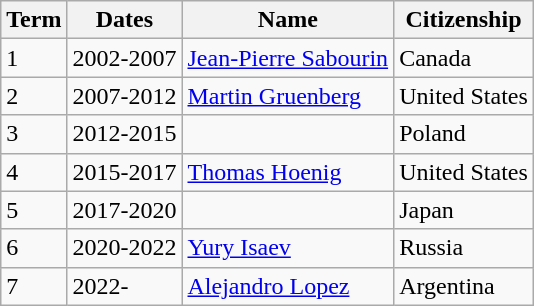<table class="wikitable sortable">
<tr>
<th>Term</th>
<th>Dates</th>
<th>Name</th>
<th>Citizenship</th>
</tr>
<tr>
<td>1</td>
<td>2002-2007</td>
<td><a href='#'>Jean-Pierre Sabourin</a></td>
<td>Canada</td>
</tr>
<tr>
<td>2</td>
<td>2007-2012</td>
<td><a href='#'>Martin Gruenberg</a></td>
<td>United States</td>
</tr>
<tr>
<td>3</td>
<td>2012-2015</td>
<td></td>
<td>Poland</td>
</tr>
<tr>
<td>4</td>
<td>2015-2017</td>
<td><a href='#'>Thomas Hoenig</a></td>
<td>United States</td>
</tr>
<tr>
<td>5</td>
<td>2017-2020</td>
<td></td>
<td>Japan</td>
</tr>
<tr>
<td>6</td>
<td>2020-2022</td>
<td><a href='#'>Yury Isaev</a></td>
<td>Russia</td>
</tr>
<tr>
<td>7</td>
<td>2022-</td>
<td><a href='#'>Alejandro Lopez</a></td>
<td>Argentina</td>
</tr>
</table>
